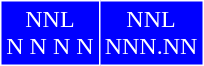<table class="wikitable" style="background:blue; color:white; text-align:center;">
<tr>
<td style="border:1px solid white;">NNL<br>N N N N</td>
<td style="border:1px solid white;">NNL<br>NNN.NN</td>
</tr>
</table>
